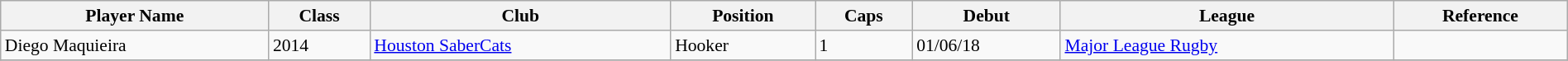<table class="wikitable" width="100%" style="font-size:90%; white-space: nowrap;">
<tr>
<th>Player Name</th>
<th>Class</th>
<th>Club</th>
<th>Position</th>
<th>Caps</th>
<th>Debut</th>
<th>League</th>
<th>Reference</th>
</tr>
<tr>
<td>Diego Maquieira</td>
<td>2014</td>
<td><a href='#'>Houston SaberCats</a></td>
<td>Hooker</td>
<td>1</td>
<td>01/06/18</td>
<td><a href='#'>Major League Rugby</a></td>
<td></td>
</tr>
<tr>
</tr>
</table>
